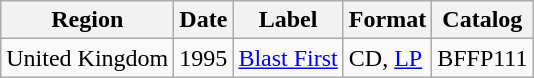<table class="wikitable">
<tr>
<th>Region</th>
<th>Date</th>
<th>Label</th>
<th>Format</th>
<th>Catalog</th>
</tr>
<tr>
<td>United Kingdom</td>
<td>1995</td>
<td><a href='#'>Blast First</a></td>
<td>CD, <a href='#'>LP</a></td>
<td>BFFP111</td>
</tr>
</table>
